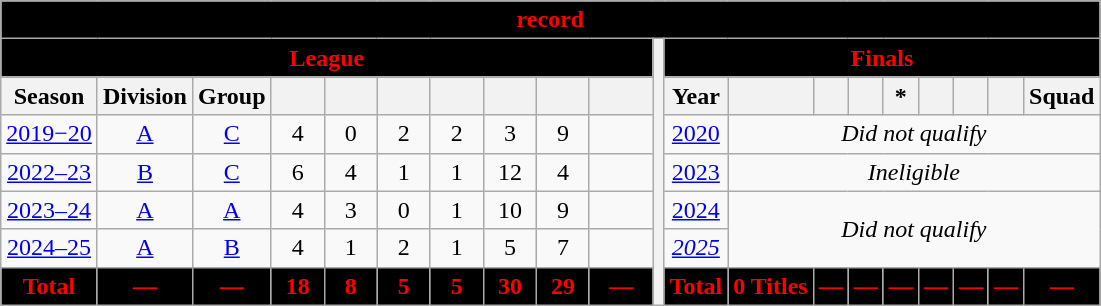<table class="wikitable" style="text-align: center;">
<tr>
<th colspan="20" style="color:red; background:black;"><a href='#'></a> record</th>
</tr>
<tr>
<th colspan="10" style="color:red; background:black;"><strong>League</strong></th>
<th rowspan="7"></th>
<th colspan="9" style="color:red; background:black;">Finals</th>
</tr>
<tr>
<th>Season</th>
<th>Division</th>
<th>Group</th>
<th width="28"></th>
<th width="28"></th>
<th width="28"></th>
<th width="28"></th>
<th width="28"></th>
<th width="28"></th>
<th width="35"></th>
<th>Year</th>
<th></th>
<th></th>
<th></th>
<th>*</th>
<th></th>
<th></th>
<th></th>
<th>Squad</th>
</tr>
<tr>
<td><a href='#'>2019−20</a></td>
<td><a href='#'>A</a></td>
<td><a href='#'>C</a></td>
<td>4</td>
<td>0</td>
<td>2</td>
<td>2</td>
<td>3</td>
<td>9</td>
<td></td>
<td> <a href='#'>2020</a></td>
<td colspan="8"><em>Did not qualify</em></td>
</tr>
<tr>
<td><a href='#'>2022–23</a></td>
<td><a href='#'>B</a></td>
<td><a href='#'>C</a></td>
<td>6</td>
<td>4</td>
<td>1</td>
<td>1</td>
<td>12</td>
<td>4</td>
<td></td>
<td> <a href='#'>2023</a></td>
<td colspan="8"><em>Ineligible</em></td>
</tr>
<tr>
<td><a href='#'>2023–24</a></td>
<td><a href='#'>A</a></td>
<td><a href='#'>A</a></td>
<td>4</td>
<td>3</td>
<td>0</td>
<td>1</td>
<td>10</td>
<td>9</td>
<td></td>
<td> <a href='#'>2024</a></td>
<td colspan="8" rowspan="2"><em>Did not qualify</em></td>
</tr>
<tr>
<td><a href='#'>2024–25</a></td>
<td><a href='#'>A</a></td>
<td><a href='#'>B</a></td>
<td>4</td>
<td>1</td>
<td>2</td>
<td>1</td>
<td>5</td>
<td>7</td>
<td></td>
<td><em> <a href='#'>2025</a></em></td>
</tr>
<tr>
<th style="color:red; background:black;">Total</th>
<th style="color:red; background:black;"><strong>—</strong></th>
<th style="color:red; background:black;"><strong>—</strong></th>
<th style="color:red; background:black;">18</th>
<th style="color:red; background:black;">8</th>
<th style="color:red; background:black;">5</th>
<th style="color:red; background:black;">5</th>
<th style="color:red; background:black;">30</th>
<th style="color:red; background:black;">29</th>
<th style="color:red; background:black;"><strong>—</strong></th>
<th style="color:red; background:black;">Total</th>
<th style="color:red; background:black;">0 Titles</th>
<th style="color:red; background:black;"><strong>—</strong></th>
<th style="color:red; background:black;"><strong>—</strong></th>
<th style="color:red; background:black;"><strong>—</strong></th>
<th style="color:red; background:black;"><strong>—</strong></th>
<th style="color:red; background:black;"><strong>—</strong></th>
<th style="color:red; background:black;"><strong>—</strong></th>
<th style="color:red; background:black;"><strong>—</strong></th>
</tr>
</table>
